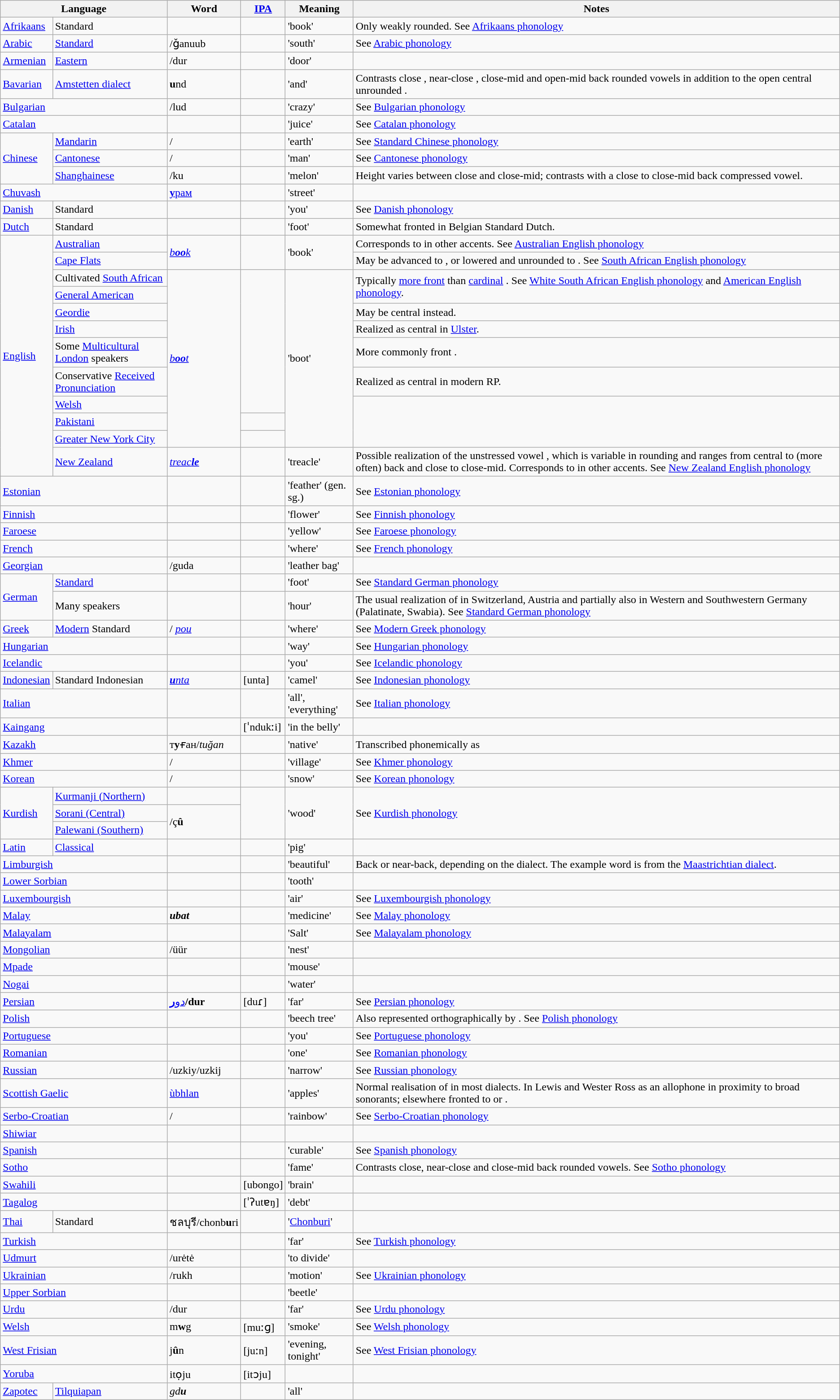<table class="wikitable" style="clear: both;">
<tr>
<th colspan="2">Language</th>
<th>Word</th>
<th><a href='#'>IPA</a></th>
<th>Meaning</th>
<th>Notes</th>
</tr>
<tr>
<td><a href='#'>Afrikaans</a></td>
<td>Standard</td>
<td></td>
<td></td>
<td>'book'</td>
<td>Only weakly rounded. See <a href='#'>Afrikaans phonology</a></td>
</tr>
<tr>
<td><a href='#'>Arabic</a></td>
<td><a href='#'>Standard</a></td>
<td>/ǧanuub</td>
<td></td>
<td>'south'</td>
<td>See <a href='#'>Arabic phonology</a></td>
</tr>
<tr>
<td><a href='#'>Armenian</a></td>
<td><a href='#'>Eastern</a></td>
<td>/dur</td>
<td></td>
<td>'door'</td>
<td></td>
</tr>
<tr>
<td><a href='#'>Bavarian</a></td>
<td><a href='#'>Amstetten dialect</a></td>
<td><strong>u</strong>nd</td>
<td></td>
<td>'and'</td>
<td>Contrasts close , near-close , close-mid  and open-mid  back rounded vowels in addition to the open central unrounded .</td>
</tr>
<tr>
<td colspan="2"><a href='#'>Bulgarian</a></td>
<td>/lud</td>
<td></td>
<td>'crazy'</td>
<td>See <a href='#'>Bulgarian phonology</a></td>
</tr>
<tr>
<td colspan="2"><a href='#'>Catalan</a></td>
<td></td>
<td></td>
<td>'juice'</td>
<td>See <a href='#'>Catalan phonology</a></td>
</tr>
<tr>
<td rowspan="3"><a href='#'>Chinese</a></td>
<td><a href='#'>Mandarin</a></td>
<td> / </td>
<td></td>
<td>'earth'</td>
<td>See <a href='#'>Standard Chinese phonology</a></td>
</tr>
<tr>
<td><a href='#'>Cantonese</a></td>
<td> / </td>
<td></td>
<td>'man'</td>
<td>See <a href='#'>Cantonese phonology</a></td>
</tr>
<tr>
<td><a href='#'>Shanghainese</a></td>
<td>/ku</td>
<td></td>
<td>'melon'</td>
<td>Height varies between close and close-mid; contrasts with a close to close-mid back compressed vowel.</td>
</tr>
<tr>
<td colspan="2"><a href='#'>Chuvash</a></td>
<td><a href='#'><strong>у</strong>рам</a></td>
<td></td>
<td>'street'</td>
<td></td>
</tr>
<tr>
<td><a href='#'>Danish</a></td>
<td>Standard</td>
<td></td>
<td></td>
<td>'you'</td>
<td>See <a href='#'>Danish phonology</a></td>
</tr>
<tr>
<td><a href='#'>Dutch</a></td>
<td>Standard</td>
<td></td>
<td></td>
<td>'foot'</td>
<td>Somewhat fronted in Belgian Standard Dutch.</td>
</tr>
<tr>
<td rowspan="12"><a href='#'>English</a></td>
<td><a href='#'>Australian</a></td>
<td rowspan="2"><em><a href='#'>b<strong>oo</strong>k</a></em></td>
<td rowspan="2"></td>
<td rowspan="2">'book'</td>
<td>Corresponds to  in other accents. See <a href='#'>Australian English phonology</a></td>
</tr>
<tr>
<td><a href='#'>Cape Flats</a></td>
<td>May be advanced to , or lowered and unrounded to . See <a href='#'>South African English phonology</a></td>
</tr>
<tr>
<td>Cultivated <a href='#'>South African</a></td>
<td rowspan="9"><em><a href='#'>b<strong>oo</strong>t</a></em></td>
<td rowspan="7"></td>
<td rowspan="9">'boot'</td>
<td rowspan="2">Typically <a href='#'>more front</a> than <a href='#'>cardinal</a> . See <a href='#'>White South African English phonology</a> and <a href='#'>American English phonology</a>.</td>
</tr>
<tr>
<td><a href='#'>General American</a></td>
</tr>
<tr>
<td><a href='#'>Geordie</a></td>
<td>May be central  instead.</td>
</tr>
<tr>
<td><a href='#'>Irish</a></td>
<td>Realized as central  in <a href='#'>Ulster</a>.</td>
</tr>
<tr>
<td>Some <a href='#'>Multicultural London</a> speakers</td>
<td>More commonly front .</td>
</tr>
<tr>
<td>Conservative <a href='#'>Received Pronunciation</a></td>
<td>Realized as central  in modern RP.</td>
</tr>
<tr>
<td><a href='#'>Welsh</a></td>
</tr>
<tr>
<td><a href='#'>Pakistani</a></td>
<td></td>
</tr>
<tr>
<td><a href='#'>Greater New York City</a></td>
<td></td>
</tr>
<tr>
<td><a href='#'>New Zealand</a></td>
<td><em><a href='#'>treac<strong>le</strong></a></em></td>
<td></td>
<td>'treacle'</td>
<td>Possible realization of the unstressed vowel , which is variable in rounding and ranges from central to (more often) back and close to close-mid. Corresponds to  in other accents. See <a href='#'>New Zealand English phonology</a></td>
</tr>
<tr>
<td colspan="2"><a href='#'>Estonian</a></td>
<td></td>
<td></td>
<td>'feather' (gen. sg.)</td>
<td>See <a href='#'>Estonian phonology</a></td>
</tr>
<tr>
<td colspan="2"><a href='#'>Finnish</a></td>
<td></td>
<td></td>
<td>'flower'</td>
<td>See <a href='#'>Finnish phonology</a></td>
</tr>
<tr>
<td colspan="2"><a href='#'>Faroese</a></td>
<td></td>
<td></td>
<td>'yellow'</td>
<td>See <a href='#'>Faroese phonology</a></td>
</tr>
<tr>
<td colspan="2"><a href='#'>French</a></td>
<td></td>
<td></td>
<td>'where'</td>
<td>See <a href='#'>French phonology</a></td>
</tr>
<tr>
<td colspan="2"><a href='#'>Georgian</a></td>
<td>/guda</td>
<td></td>
<td>'leather bag'</td>
<td></td>
</tr>
<tr>
<td rowspan="2"><a href='#'>German</a></td>
<td><a href='#'>Standard</a></td>
<td></td>
<td></td>
<td>'foot'</td>
<td>See <a href='#'>Standard German phonology</a></td>
</tr>
<tr>
<td>Many speakers</td>
<td></td>
<td></td>
<td>'hour'</td>
<td>The usual realization of  in Switzerland, Austria and partially also in Western and Southwestern Germany (Palatinate, Swabia). See <a href='#'>Standard German phonology</a></td>
</tr>
<tr>
<td><a href='#'>Greek</a></td>
<td><a href='#'>Modern</a> Standard</td>
<td> / <a href='#'><em>pou</em></a></td>
<td></td>
<td>'where'</td>
<td>See <a href='#'>Modern Greek phonology</a></td>
</tr>
<tr>
<td colspan="2"><a href='#'>Hungarian</a></td>
<td></td>
<td></td>
<td>'way'</td>
<td>See <a href='#'>Hungarian phonology</a></td>
</tr>
<tr>
<td colspan=2><a href='#'>Icelandic</a></td>
<td></td>
<td></td>
<td>'you'</td>
<td>See <a href='#'>Icelandic phonology</a></td>
</tr>
<tr>
<td><a href='#'>Indonesian</a></td>
<td>Standard Indonesian</td>
<td><em><a href='#'><strong>u</strong>nta</a></em></td>
<td>[unta]</td>
<td>'camel'</td>
<td>See <a href='#'>Indonesian phonology</a></td>
</tr>
<tr>
<td colspan="2"><a href='#'>Italian</a></td>
<td></td>
<td></td>
<td>'all', 'everything'</td>
<td>See <a href='#'>Italian phonology</a></td>
</tr>
<tr>
<td colspan="2"><a href='#'>Kaingang</a></td>
<td></td>
<td>[ˈndukːi]</td>
<td>'in the belly'</td>
</tr>
<tr>
<td colspan="2"><a href='#'>Kazakh</a></td>
<td>т<strong>у</strong>ған/<em>tuğan</em></td>
<td></td>
<td>'native'</td>
<td>Transcribed phonemically as </td>
</tr>
<tr>
<td colspan="2"><a href='#'>Khmer</a></td>
<td> / </td>
<td></td>
<td>'village'</td>
<td>See <a href='#'>Khmer phonology</a></td>
</tr>
<tr>
<td colspan="2"><a href='#'>Korean</a></td>
<td> / </td>
<td></td>
<td>'snow'</td>
<td>See <a href='#'>Korean phonology</a></td>
</tr>
<tr>
<td rowspan="3"><a href='#'>Kurdish</a></td>
<td><a href='#'>Kurmanji (Northern)</a></td>
<td></td>
<td rowspan="3"></td>
<td rowspan="3">'wood'</td>
<td rowspan="3">See <a href='#'>Kurdish phonology</a></td>
</tr>
<tr>
<td><a href='#'>Sorani (Central)</a></td>
<td rowspan="2">/ç<strong>û</strong></td>
</tr>
<tr>
<td><a href='#'>Palewani (Southern)</a></td>
</tr>
<tr>
<td><a href='#'>Latin</a></td>
<td><a href='#'>Classical</a></td>
<td></td>
<td></td>
<td>'pig'</td>
<td></td>
</tr>
<tr>
<td colspan="2"><a href='#'>Limburgish</a></td>
<td></td>
<td></td>
<td>'beautiful'</td>
<td>Back or near-back, depending on the dialect. The example word is from the <a href='#'>Maastrichtian dialect</a>.</td>
</tr>
<tr>
<td colspan="2"><a href='#'>Lower Sorbian</a></td>
<td></td>
<td></td>
<td>'tooth'</td>
<td></td>
</tr>
<tr>
<td colspan="2"><a href='#'>Luxembourgish</a></td>
<td></td>
<td></td>
<td>'air'</td>
<td>See <a href='#'>Luxembourgish phonology</a></td>
</tr>
<tr>
<td colspan="2"><a href='#'>Malay</a></td>
<td><strong><em>u<strong>bat<em></td>
<td></td>
<td>'medicine'</td>
<td>See <a href='#'>Malay phonology</a></td>
</tr>
<tr>
<td colspan="2"><a href='#'>Malayalam</a></td>
<td></td>
<td></td>
<td>'Salt'</td>
<td>See <a href='#'>Malayalam phonology</a></td>
</tr>
<tr>
<td colspan="2"><a href='#'>Mongolian</a></td>
<td>/üür</td>
<td></td>
<td>'nest'</td>
<td></td>
</tr>
<tr>
<td colspan="2"><a href='#'>Mpade</a></td>
<td></td>
<td></td>
<td>'mouse'</td>
<td></td>
</tr>
<tr>
<td colspan="2"><a href='#'>Nogai</a></td>
<td></td>
<td></td>
<td>'water'</td>
<td></td>
</tr>
<tr>
<td colspan="2"><a href='#'>Persian</a></td>
<td><a href='#'>د</strong>و<strong>ر</a>/dur</td>
<td>[duɾ]</td>
<td>'far'</td>
<td>See <a href='#'>Persian phonology</a></td>
</tr>
<tr>
<td colspan="2"><a href='#'>Polish</a></td>
<td></td>
<td></td>
<td>'beech tree'</td>
<td>Also represented orthographically by . See <a href='#'>Polish phonology</a></td>
</tr>
<tr>
<td colspan="2"><a href='#'>Portuguese</a></td>
<td></td>
<td></td>
<td>'you'</td>
<td>See <a href='#'>Portuguese phonology</a></td>
</tr>
<tr>
<td colspan="2"><a href='#'>Romanian</a></td>
<td></td>
<td></td>
<td>'one'</td>
<td>See <a href='#'>Romanian phonology</a></td>
</tr>
<tr>
<td colspan="2"><a href='#'>Russian</a></td>
<td>/uzkiy/uzkij</td>
<td></td>
<td>'narrow'</td>
<td>See <a href='#'>Russian phonology</a></td>
</tr>
<tr>
<td colspan="2"><a href='#'>Scottish Gaelic</a></td>
<td><a href='#'></em></strong>ù</strong>bhlan</em></a></td>
<td></td>
<td>'apples'</td>
<td>Normal realisation of  in most dialects. In Lewis and Wester Ross as an allophone in proximity to broad sonorants;  elsewhere fronted to  or .</td>
</tr>
<tr>
<td colspan="2"><a href='#'>Serbo-Croatian</a></td>
<td> / </td>
<td></td>
<td>'rainbow'</td>
<td>See <a href='#'>Serbo-Croatian phonology</a></td>
</tr>
<tr>
<td colspan="2"><a href='#'>Shiwiar</a></td>
<td></td>
<td></td>
<td></td>
<td></td>
</tr>
<tr>
<td colspan="2"><a href='#'>Spanish</a></td>
<td></td>
<td></td>
<td>'curable'</td>
<td>See <a href='#'>Spanish phonology</a></td>
</tr>
<tr>
<td colspan="2"><a href='#'>Sotho</a></td>
<td></td>
<td></td>
<td>'fame'</td>
<td>Contrasts close, near-close and close-mid back rounded vowels. See <a href='#'>Sotho phonology</a></td>
</tr>
<tr>
<td colspan="2"><a href='#'>Swahili</a></td>
<td></td>
<td>[ubongo]</td>
<td>'brain'</td>
<td></td>
</tr>
<tr>
<td colspan="2"><a href='#'>Tagalog</a></td>
<td></td>
<td>[ˈʔutɐŋ]</td>
<td>'debt'</td>
<td></td>
</tr>
<tr>
<td><a href='#'>Thai</a></td>
<td>Standard</td>
<td>ชลบุรี/chonb<strong>u</strong>ri</td>
<td style="text-align:center;"></td>
<td>'<a href='#'>Chonburi</a>'</td>
<td></td>
</tr>
<tr>
<td colspan="2"><a href='#'>Turkish</a></td>
<td></td>
<td></td>
<td>'far'</td>
<td>See <a href='#'>Turkish phonology</a></td>
</tr>
<tr>
<td colspan="2"><a href='#'>Udmurt</a></td>
<td>/urėtė</td>
<td></td>
<td>'to divide'</td>
<td></td>
</tr>
<tr>
<td colspan="2"><a href='#'>Ukrainian</a></td>
<td>/rukh</td>
<td></td>
<td>'motion'</td>
<td>See <a href='#'>Ukrainian phonology</a></td>
</tr>
<tr>
<td colspan="2"><a href='#'>Upper Sorbian</a></td>
<td></td>
<td></td>
<td>'beetle'</td>
<td></td>
</tr>
<tr>
<td colspan="2"><a href='#'>Urdu</a></td>
<td>/dur</td>
<td></td>
<td>'far'</td>
<td>See <a href='#'>Urdu phonology</a></td>
</tr>
<tr>
<td colspan="2"><a href='#'>Welsh</a></td>
<td>m<strong>w</strong>g</td>
<td>[muːɡ]</td>
<td>'smoke'</td>
<td>See <a href='#'>Welsh phonology</a></td>
</tr>
<tr>
<td colspan="2"><a href='#'>West Frisian</a></td>
<td>j<strong>û</strong>n</td>
<td>[juːn]</td>
<td>'evening, tonight'</td>
<td>See <a href='#'>West Frisian phonology</a></td>
</tr>
<tr>
<td colspan="2"><a href='#'>Yoruba</a></td>
<td>itọju</td>
<td>[itɔju]</td>
<td></td>
<td></td>
</tr>
<tr>
<td><a href='#'>Zapotec</a></td>
<td><a href='#'>Tilquiapan</a></td>
<td><em>gd<strong>u<strong><em></td>
<td></td>
<td>'all'</td>
<td></td>
</tr>
</table>
